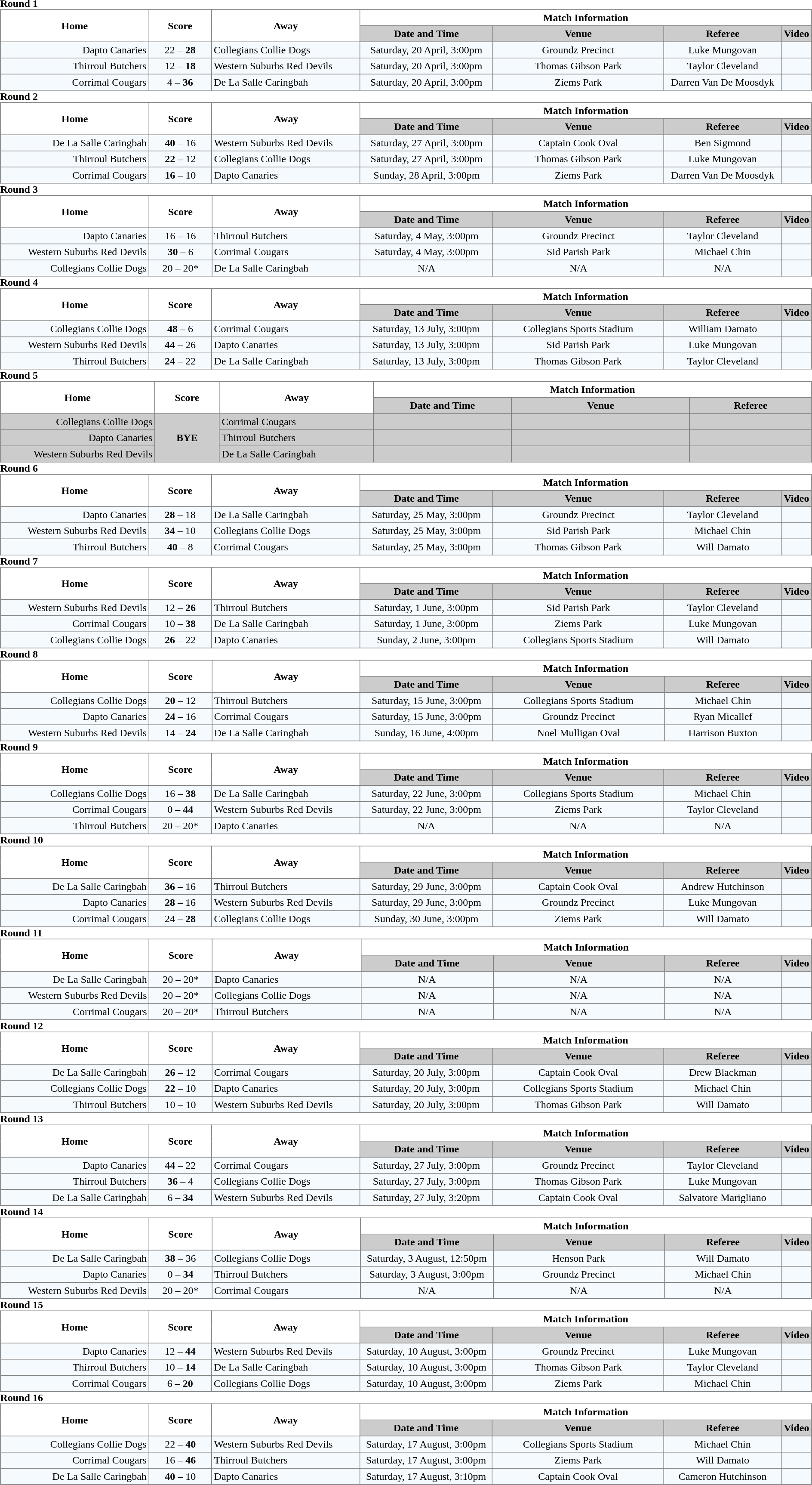<table class="mw-collapsible mw-collapsed" width="100%">
<tr>
<td valign="left" width="25%"><br><strong>Round 1</strong><table border="1" cellpadding="3" cellspacing="0" width="100%" style="border-collapse:collapse;  text-align:center;">
<tr>
<th rowspan="2" width="19%">Home</th>
<th rowspan="2" width="8%">Score</th>
<th rowspan="2" width="19%">Away</th>
<th colspan="4">Match Information</th>
</tr>
<tr style="background:#CCCCCC">
<th width="17%">Date and Time</th>
<th width="22%">Venue</th>
<th width="50%">Referee</th>
<th>Video</th>
</tr>
<tr style="text-align:center; background:#f5faff;">
<td align="right">Dapto Canaries </td>
<td>22 – <strong>28</strong></td>
<td align="left"> Collegians Collie Dogs</td>
<td>Saturday, 20 April, 3:00pm</td>
<td>Groundz Precinct</td>
<td>Luke Mungovan</td>
<td></td>
</tr>
<tr style="text-align:center; background:#f5faff;">
<td align="right">Thirroul Butchers </td>
<td>12 – <strong>18</strong></td>
<td align="left"> Western Suburbs Red Devils</td>
<td>Saturday, 20 April, 3:00pm</td>
<td>Thomas Gibson Park</td>
<td>Taylor Cleveland</td>
<td></td>
</tr>
<tr style="text-align:center; background:#f5faff;">
<td align="right">Corrimal Cougars </td>
<td>4 – <strong>36</strong></td>
<td align="left"> De La Salle Caringbah</td>
<td>Saturday, 20 April, 3:00pm</td>
<td>Ziems Park</td>
<td>Darren Van De Moosdyk</td>
<td></td>
</tr>
</table>
<strong>Round 2</strong><table border="1" cellpadding="3" cellspacing="0" width="100%" style="border-collapse:collapse;  text-align:center;">
<tr>
<th rowspan="2" width="19%">Home</th>
<th rowspan="2" width="8%">Score</th>
<th rowspan="2" width="19%">Away</th>
<th colspan="4">Match Information</th>
</tr>
<tr style="background:#CCCCCC">
<th width="17%">Date and Time</th>
<th width="22%">Venue</th>
<th width="50%">Referee</th>
<th>Video</th>
</tr>
<tr style="text-align:center; background:#f5faff;">
<td align="right">De La Salle Caringbah </td>
<td><strong>40</strong> – 16</td>
<td align="left"> Western Suburbs Red Devils</td>
<td>Saturday, 27 April, 3:00pm</td>
<td>Captain Cook Oval</td>
<td>Ben Sigmond</td>
<td></td>
</tr>
<tr style="text-align:center; background:#f5faff;">
<td align="right">Thirroul Butchers </td>
<td><strong>22</strong> – 12</td>
<td align="left"> Collegians Collie Dogs</td>
<td>Saturday, 27 April, 3:00pm</td>
<td>Thomas Gibson Park</td>
<td>Luke Mungovan</td>
<td></td>
</tr>
<tr style="text-align:center; background:#f5faff;">
<td align="right">Corrimal Cougars </td>
<td><strong>16</strong> – 10</td>
<td align="left"> Dapto Canaries</td>
<td>Sunday, 28 April, 3:00pm</td>
<td>Ziems Park</td>
<td>Darren Van De Moosdyk</td>
<td></td>
</tr>
</table>
<strong>Round 3</strong><table border="1" cellpadding="3" cellspacing="0" width="100%" style="border-collapse:collapse;  text-align:center;">
<tr>
<th rowspan="2" width="19%">Home</th>
<th rowspan="2" width="8%">Score</th>
<th rowspan="2" width="19%">Away</th>
<th colspan="4">Match Information</th>
</tr>
<tr style="background:#CCCCCC">
<th width="17%">Date and Time</th>
<th width="22%">Venue</th>
<th width="50%">Referee</th>
<th>Video</th>
</tr>
<tr style="text-align:center; background:#f5faff;">
<td align="right">Dapto Canaries </td>
<td>16 – 16</td>
<td align="left"> Thirroul Butchers</td>
<td>Saturday, 4 May, 3:00pm</td>
<td>Groundz Precinct</td>
<td>Taylor Cleveland</td>
<td></td>
</tr>
<tr style="text-align:center; background:#f5faff;">
<td align="right">Western Suburbs Red Devils </td>
<td><strong>30</strong> – 6</td>
<td align="left"> Corrimal Cougars</td>
<td>Saturday, 4 May, 3:00pm</td>
<td>Sid Parish Park</td>
<td>Michael Chin</td>
<td></td>
</tr>
<tr style="text-align:center; background:#f5faff;">
<td align="right">Collegians Collie Dogs </td>
<td>20 – 20*</td>
<td align="left"> De La Salle Caringbah</td>
<td>N/A</td>
<td>N/A</td>
<td>N/A</td>
<td></td>
</tr>
</table>
<strong>Round 4</strong><table border="1" cellpadding="3" cellspacing="0" width="100%" style="border-collapse:collapse;  text-align:center;">
<tr>
<th rowspan="2" width="19%">Home</th>
<th rowspan="2" width="8%">Score</th>
<th rowspan="2" width="19%">Away</th>
<th colspan="4">Match Information</th>
</tr>
<tr style="background:#CCCCCC">
<th width="17%">Date and Time</th>
<th width="22%">Venue</th>
<th width="50%">Referee</th>
<th>Video</th>
</tr>
<tr style="text-align:center; background:#f5faff;">
<td align="right">Collegians Collie Dogs </td>
<td><strong>48</strong> – 6</td>
<td align="left"> Corrimal Cougars</td>
<td>Saturday, 13 July, 3:00pm</td>
<td>Collegians Sports Stadium</td>
<td>William Damato</td>
<td></td>
</tr>
<tr style="text-align:center; background:#f5faff;">
<td align="right">Western Suburbs Red Devils </td>
<td><strong>44</strong> – 26</td>
<td align="left"> Dapto Canaries</td>
<td>Saturday, 13 July, 3:00pm</td>
<td>Sid Parish Park</td>
<td>Luke Mungovan</td>
<td></td>
</tr>
<tr style="text-align:center; background:#f5faff;">
<td align="right">Thirroul Butchers </td>
<td><strong>24</strong> – 22</td>
<td align="left"> De La Salle Caringbah</td>
<td>Saturday, 13 July, 3:00pm</td>
<td>Thomas Gibson Park</td>
<td>Taylor Cleveland</td>
<td></td>
</tr>
</table>
<strong>Round 5</strong><table border="1" cellpadding="3" cellspacing="0" width="100%" style="border-collapse:collapse;  text-align:center;">
<tr>
<th rowspan="2" width="19%">Home</th>
<th rowspan="2" width="8%">Score</th>
<th rowspan="2" width="19%">Away</th>
<th colspan="3">Match Information</th>
</tr>
<tr style="background:#CCCCCC">
<th width="17%">Date and Time</th>
<th width="22%">Venue</th>
<th width="50%">Referee</th>
</tr>
<tr style="text-align:center; background:#CCCCCC;">
<td align="right">Collegians Collie Dogs </td>
<td rowspan="3"><strong>BYE</strong></td>
<td align="left"> Corrimal Cougars</td>
<td></td>
<td></td>
<td></td>
</tr>
<tr style="text-align:center; background:#CCCCCC;">
<td align="right">Dapto Canaries </td>
<td align="left"> Thirroul Butchers</td>
<td></td>
<td></td>
<td></td>
</tr>
<tr style="text-align:center; background:#CCCCCC;">
<td align="right">Western Suburbs Red Devils </td>
<td align="left"> De La Salle Caringbah</td>
<td></td>
<td></td>
<td></td>
</tr>
</table>
<strong>Round 6</strong><table border="1" cellpadding="3" cellspacing="0" width="100%" style="border-collapse:collapse;  text-align:center;">
<tr>
<th rowspan="2" width="19%">Home</th>
<th rowspan="2" width="8%">Score</th>
<th rowspan="2" width="19%">Away</th>
<th colspan="4">Match Information</th>
</tr>
<tr style="background:#CCCCCC">
<th width="17%">Date and Time</th>
<th width="22%">Venue</th>
<th width="50%">Referee</th>
<th>Video</th>
</tr>
<tr style="text-align:center; background:#f5faff;">
<td align="right">Dapto Canaries </td>
<td><strong>28</strong> – 18</td>
<td align="left"> De La Salle Caringbah</td>
<td>Saturday, 25 May, 3:00pm</td>
<td>Groundz Precinct</td>
<td>Taylor Cleveland</td>
<td></td>
</tr>
<tr style="text-align:center; background:#f5faff;">
<td align="right">Western Suburbs Red Devils </td>
<td><strong>34</strong> – 10</td>
<td align="left"> Collegians Collie Dogs</td>
<td>Saturday, 25 May, 3:00pm</td>
<td>Sid Parish Park</td>
<td>Michael Chin</td>
<td></td>
</tr>
<tr style="text-align:center; background:#f5faff;">
<td align="right">Thirroul Butchers </td>
<td><strong>40</strong> – 8</td>
<td align="left"> Corrimal Cougars</td>
<td>Saturday, 25 May, 3:00pm</td>
<td>Thomas Gibson Park</td>
<td>Will Damato</td>
<td></td>
</tr>
</table>
<strong>Round 7</strong><table border="1" cellpadding="3" cellspacing="0" width="100%" style="border-collapse:collapse;  text-align:center;">
<tr>
<th rowspan="2" width="19%">Home</th>
<th rowspan="2" width="8%">Score</th>
<th rowspan="2" width="19%">Away</th>
<th colspan="4">Match Information</th>
</tr>
<tr style="background:#CCCCCC">
<th width="17%">Date and Time</th>
<th width="22%">Venue</th>
<th width="50%">Referee</th>
<th>Video</th>
</tr>
<tr style="text-align:center; background:#f5faff;">
<td align="right">Western Suburbs Red Devils </td>
<td>12 – <strong>26</strong></td>
<td align="left"> Thirroul Butchers</td>
<td>Saturday, 1 June, 3:00pm</td>
<td>Sid Parish Park</td>
<td>Taylor Cleveland</td>
<td></td>
</tr>
<tr style="text-align:center; background:#f5faff;">
<td align="right">Corrimal Cougars </td>
<td>10 – <strong>38</strong></td>
<td align="left"> De La Salle Caringbah</td>
<td>Saturday, 1 June, 3:00pm</td>
<td>Ziems Park</td>
<td>Luke Mungovan</td>
<td></td>
</tr>
<tr style="text-align:center; background:#f5faff;">
<td align="right">Collegians Collie Dogs </td>
<td><strong>26</strong> – 22</td>
<td align="left"> Dapto Canaries</td>
<td>Sunday, 2 June, 3:00pm</td>
<td>Collegians Sports Stadium</td>
<td>Will Damato</td>
<td></td>
</tr>
</table>
<strong>Round 8</strong><table border="1" cellpadding="3" cellspacing="0" width="100%" style="border-collapse:collapse;  text-align:center;">
<tr>
<th rowspan="2" width="19%">Home</th>
<th rowspan="2" width="8%">Score</th>
<th rowspan="2" width="19%">Away</th>
<th colspan="4">Match Information</th>
</tr>
<tr style="background:#CCCCCC">
<th width="17%">Date and Time</th>
<th width="22%">Venue</th>
<th width="50%">Referee</th>
<th>Video</th>
</tr>
<tr style="text-align:center; background:#f5faff;">
<td align="right">Collegians Collie Dogs </td>
<td><strong>20</strong> – 12</td>
<td align="left"> Thirroul Butchers</td>
<td>Saturday, 15 June, 3:00pm</td>
<td>Collegians Sports Stadium</td>
<td>Michael Chin</td>
<td></td>
</tr>
<tr style="text-align:center; background:#f5faff;">
<td align="right">Dapto Canaries </td>
<td><strong>24</strong> – 16</td>
<td align="left"> Corrimal Cougars</td>
<td>Saturday, 15 June, 3:00pm</td>
<td>Groundz Precinct</td>
<td>Ryan Micallef</td>
<td></td>
</tr>
<tr style="text-align:center; background:#f5faff;">
<td align="right">Western Suburbs Red Devils </td>
<td>14 – <strong>24</strong></td>
<td align="left"> De La Salle Caringbah</td>
<td>Sunday, 16 June, 4:00pm</td>
<td>Noel Mulligan Oval</td>
<td>Harrison Buxton</td>
<td></td>
</tr>
</table>
<strong>Round 9</strong><table border="1" cellpadding="3" cellspacing="0" width="100%" style="border-collapse:collapse;  text-align:center;">
<tr>
<th rowspan="2" width="19%">Home</th>
<th rowspan="2" width="8%">Score</th>
<th rowspan="2" width="19%">Away</th>
<th colspan="4">Match Information</th>
</tr>
<tr style="background:#CCCCCC">
<th width="17%">Date and Time</th>
<th width="22%">Venue</th>
<th width="50%">Referee</th>
<th>Video</th>
</tr>
<tr style="text-align:center; background:#f5faff;">
<td align="right">Collegians Collie Dogs </td>
<td>16 – <strong>38</strong></td>
<td align="left"> De La Salle Caringbah</td>
<td>Saturday, 22 June, 3:00pm</td>
<td>Collegians Sports Stadium</td>
<td>Michael Chin</td>
<td></td>
</tr>
<tr style="text-align:center; background:#f5faff;">
<td align="right">Corrimal Cougars </td>
<td>0 – <strong>44</strong></td>
<td align="left"> Western Suburbs Red Devils</td>
<td>Saturday, 22 June, 3:00pm</td>
<td>Ziems Park</td>
<td>Taylor Cleveland</td>
<td></td>
</tr>
<tr style="text-align:center; background:#f5faff;">
<td align="right">Thirroul Butchers </td>
<td>20 – 20*</td>
<td align="left"> Dapto Canaries</td>
<td>N/A</td>
<td>N/A</td>
<td>N/A</td>
<td></td>
</tr>
</table>
<strong>Round 10</strong><table border="1" cellpadding="3" cellspacing="0" width="100%" style="border-collapse:collapse;  text-align:center;">
<tr>
<th rowspan="2" width="19%">Home</th>
<th rowspan="2" width="8%">Score</th>
<th rowspan="2" width="19%">Away</th>
<th colspan="4">Match Information</th>
</tr>
<tr style="background:#CCCCCC">
<th width="17%">Date and Time</th>
<th width="22%">Venue</th>
<th width="50%">Referee</th>
<th>Video</th>
</tr>
<tr style="text-align:center; background:#f5faff;">
<td align="right">De La Salle Caringbah </td>
<td><strong>36</strong> – 16</td>
<td align="left"> Thirroul Butchers</td>
<td>Saturday, 29 June, 3:00pm</td>
<td>Captain Cook Oval</td>
<td>Andrew Hutchinson</td>
<td></td>
</tr>
<tr style="text-align:center; background:#f5faff;">
<td align="right">Dapto Canaries </td>
<td><strong>28</strong> – 16</td>
<td align="left"> Western Suburbs Red Devils</td>
<td>Saturday, 29 June, 3:00pm</td>
<td>Groundz Precinct</td>
<td>Luke Mungovan</td>
<td></td>
</tr>
<tr style="text-align:center; background:#f5faff;">
<td align="right">Corrimal Cougars </td>
<td>24 – <strong>28</strong></td>
<td align="left"> Collegians Collie Dogs</td>
<td>Sunday, 30 June, 3:00pm</td>
<td>Ziems Park</td>
<td>Will Damato</td>
<td></td>
</tr>
</table>
<strong>Round 11</strong><table border="1" cellpadding="3" cellspacing="0" width="100%" style="border-collapse:collapse;  text-align:center;">
<tr>
<th rowspan="2" width="19%">Home</th>
<th rowspan="2" width="8%">Score</th>
<th rowspan="2" width="19%">Away</th>
<th colspan="4">Match Information</th>
</tr>
<tr style="background:#CCCCCC">
<th width="17%">Date and Time</th>
<th width="22%">Venue</th>
<th width="50%">Referee</th>
<th>Video</th>
</tr>
<tr style="text-align:center; background:#f5faff;">
<td align="right">De La Salle Caringbah </td>
<td>20 – 20*</td>
<td align="left"> Dapto Canaries</td>
<td>N/A</td>
<td>N/A</td>
<td>N/A</td>
<td></td>
</tr>
<tr style="text-align:center; background:#f5faff;">
<td align="right">Western Suburbs Red Devils </td>
<td>20 – 20*</td>
<td align="left"> Collegians Collie Dogs</td>
<td>N/A</td>
<td>N/A</td>
<td>N/A</td>
<td></td>
</tr>
<tr style="text-align:center; background:#f5faff;">
<td align="right">Corrimal Cougars </td>
<td>20 – 20*</td>
<td align="left"> Thirroul Butchers</td>
<td>N/A</td>
<td>N/A</td>
<td>N/A</td>
<td></td>
</tr>
</table>
<strong>Round 12</strong><table border="1" cellpadding="3" cellspacing="0" width="100%" style="border-collapse:collapse;  text-align:center;">
<tr>
<th rowspan="2" width="19%">Home</th>
<th rowspan="2" width="8%">Score</th>
<th rowspan="2" width="19%">Away</th>
<th colspan="4">Match Information</th>
</tr>
<tr style="background:#CCCCCC">
<th width="17%">Date and Time</th>
<th width="22%">Venue</th>
<th width="50%">Referee</th>
<th>Video</th>
</tr>
<tr style="text-align:center; background:#f5faff;">
<td align="right">De La Salle Caringbah </td>
<td><strong>26</strong> – 12</td>
<td align="left"> Corrimal Cougars</td>
<td>Saturday, 20 July, 3:00pm</td>
<td>Captain Cook Oval</td>
<td>Drew Blackman</td>
<td></td>
</tr>
<tr style="text-align:center; background:#f5faff;">
<td align="right">Collegians Collie Dogs </td>
<td><strong>22</strong> – 10</td>
<td align="left"> Dapto Canaries</td>
<td>Saturday, 20 July, 3:00pm</td>
<td>Collegians Sports Stadium</td>
<td>Michael Chin</td>
<td></td>
</tr>
<tr style="text-align:center; background:#f5faff;">
<td align="right">Thirroul Butchers </td>
<td>10 – 10</td>
<td align="left"> Western Suburbs Red Devils</td>
<td>Saturday, 20 July, 3:00pm</td>
<td>Thomas Gibson Park</td>
<td>Will Damato</td>
<td></td>
</tr>
</table>
<strong>Round 13</strong><table border="1" cellpadding="3" cellspacing="0" width="100%" style="border-collapse:collapse;  text-align:center;">
<tr>
<th rowspan="2" width="19%">Home</th>
<th rowspan="2" width="8%">Score</th>
<th rowspan="2" width="19%">Away</th>
<th colspan="4">Match Information</th>
</tr>
<tr style="background:#CCCCCC">
<th width="17%">Date and Time</th>
<th width="22%">Venue</th>
<th width="50%">Referee</th>
<th>Video</th>
</tr>
<tr style="text-align:center; background:#f5faff;">
<td align="right">Dapto Canaries </td>
<td><strong>44</strong> – 22</td>
<td align="left"> Corrimal Cougars</td>
<td>Saturday, 27 July, 3:00pm</td>
<td>Groundz Precinct</td>
<td>Taylor Cleveland</td>
<td></td>
</tr>
<tr style="text-align:center; background:#f5faff;">
<td align="right">Thirroul Butchers </td>
<td><strong>36</strong> – 4</td>
<td align="left"> Collegians Collie Dogs</td>
<td>Saturday, 27 July, 3:00pm</td>
<td>Thomas Gibson Park</td>
<td>Luke Mungovan</td>
<td></td>
</tr>
<tr style="text-align:center; background:#f5faff;">
<td align="right">De La Salle Caringbah </td>
<td>6 – <strong>34</strong></td>
<td align="left"> Western Suburbs Red Devils</td>
<td>Saturday, 27 July, 3:20pm</td>
<td>Captain Cook Oval</td>
<td>Salvatore Marigliano</td>
<td></td>
</tr>
</table>
<strong>Round 14</strong><table border="1" cellpadding="3" cellspacing="0" width="100%" style="border-collapse:collapse;  text-align:center;">
<tr>
<th rowspan="2" width="19%">Home</th>
<th rowspan="2" width="8%">Score</th>
<th rowspan="2" width="19%">Away</th>
<th colspan="4">Match Information</th>
</tr>
<tr style="background:#CCCCCC">
<th width="17%">Date and Time</th>
<th width="22%">Venue</th>
<th width="50%">Referee</th>
<th>Video</th>
</tr>
<tr style="text-align:center; background:#f5faff;">
<td align="right">De La Salle Caringbah </td>
<td><strong>38</strong> – 36</td>
<td align="left"> Collegians Collie Dogs</td>
<td>Saturday, 3 August, 12:50pm</td>
<td>Henson Park</td>
<td>Will Damato</td>
<td></td>
</tr>
<tr style="text-align:center; background:#f5faff;">
<td align="right">Dapto Canaries </td>
<td>0 – <strong>34</strong></td>
<td align="left"> Thirroul Butchers</td>
<td>Saturday, 3 August, 3:00pm</td>
<td>Groundz Precinct</td>
<td>Michael Chin</td>
<td></td>
</tr>
<tr style="text-align:center; background:#f5faff;">
<td align="right">Western Suburbs Red Devils </td>
<td>20 – 20*</td>
<td align="left"> Corrimal Cougars</td>
<td>N/A</td>
<td>N/A</td>
<td>N/A</td>
<td></td>
</tr>
</table>
<strong>Round 15</strong><table border="1" cellpadding="3" cellspacing="0" width="100%" style="border-collapse:collapse;  text-align:center;">
<tr>
<th rowspan="2" width="19%">Home</th>
<th rowspan="2" width="8%">Score</th>
<th rowspan="2" width="19%">Away</th>
<th colspan="4">Match Information</th>
</tr>
<tr style="background:#CCCCCC">
<th width="17%">Date and Time</th>
<th width="22%">Venue</th>
<th width="50%">Referee</th>
<th>Video</th>
</tr>
<tr style="text-align:center; background:#f5faff;">
<td align="right">Dapto Canaries </td>
<td>12 – <strong>44</strong></td>
<td align="left"> Western Suburbs Red Devils</td>
<td>Saturday, 10 August, 3:00pm</td>
<td>Groundz Precinct</td>
<td>Luke Mungovan</td>
<td></td>
</tr>
<tr style="text-align:center; background:#f5faff;">
<td align="right">Thirroul Butchers </td>
<td>10 – <strong>14</strong></td>
<td align="left"> De La Salle Caringbah</td>
<td>Saturday, 10 August, 3:00pm</td>
<td>Thomas Gibson Park</td>
<td>Taylor Cleveland</td>
<td></td>
</tr>
<tr style="text-align:center; background:#f5faff;">
<td align="right">Corrimal Cougars </td>
<td>6 – <strong>20</strong></td>
<td align="left"> Collegians Collie Dogs</td>
<td>Saturday, 10 August, 3:00pm</td>
<td>Ziems Park</td>
<td>Michael Chin</td>
<td></td>
</tr>
</table>
<strong>Round 16</strong><table border="1" cellpadding="3" cellspacing="0" width="100%" style="border-collapse:collapse;  text-align:center;">
<tr>
<th rowspan="2" width="19%">Home</th>
<th rowspan="2" width="8%">Score</th>
<th rowspan="2" width="19%">Away</th>
<th colspan="4">Match Information</th>
</tr>
<tr style="background:#CCCCCC">
<th width="17%">Date and Time</th>
<th width="22%">Venue</th>
<th width="50%">Referee</th>
<th>Video</th>
</tr>
<tr style="text-align:center; background:#f5faff;">
<td align="right">Collegians Collie Dogs </td>
<td>22 – <strong>40</strong></td>
<td align="left"> Western Suburbs Red Devils</td>
<td>Saturday, 17 August, 3:00pm</td>
<td>Collegians Sports Stadium</td>
<td>Michael Chin</td>
<td></td>
</tr>
<tr style="text-align:center; background:#f5faff;">
<td align="right">Corrimal Cougars </td>
<td>16 – <strong>46</strong></td>
<td align="left"> Thirroul Butchers</td>
<td>Saturday, 17 August, 3:00pm</td>
<td>Ziems Park</td>
<td>Will Damato</td>
<td></td>
</tr>
<tr style="text-align:center; background:#f5faff;">
<td align="right">De La Salle Caringbah </td>
<td><strong>40</strong> – 10</td>
<td align="left"> Dapto Canaries</td>
<td>Saturday, 17 August, 3:10pm</td>
<td>Captain Cook Oval</td>
<td>Cameron Hutchinson</td>
<td></td>
</tr>
</table>
</td>
</tr>
<tr>
</tr>
</table>
